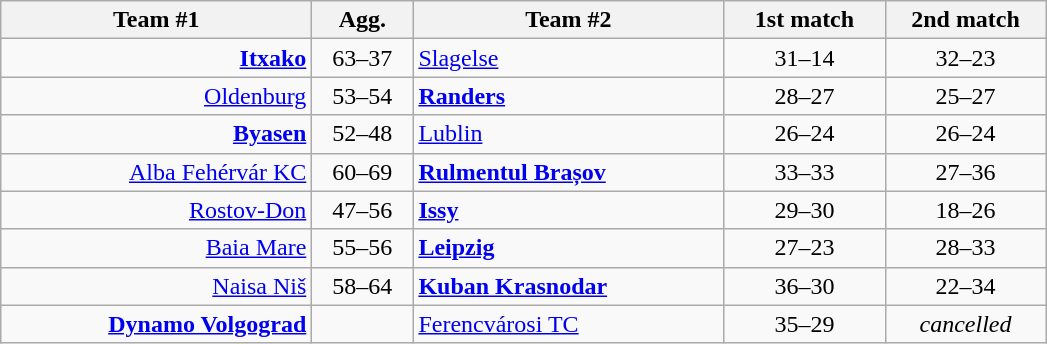<table class=wikitable style="text-align:center">
<tr>
<th width=200>Team #1</th>
<th width=60>Agg.</th>
<th width=200>Team #2</th>
<th width=100>1st match</th>
<th width=100>2nd match</th>
</tr>
<tr>
<td align=right><strong><a href='#'>Itxako</a></strong> </td>
<td>63–37</td>
<td align=left> <a href='#'>Slagelse</a></td>
<td align=center>31–14</td>
<td align=center>32–23</td>
</tr>
<tr>
<td align=right><a href='#'>Oldenburg</a> </td>
<td>53–54</td>
<td align=left> <strong><a href='#'>Randers</a></strong></td>
<td align=center>28–27</td>
<td align=center>25–27</td>
</tr>
<tr>
<td align=right><strong><a href='#'>Byasen</a></strong> </td>
<td>52–48</td>
<td align=left> <a href='#'>Lublin</a></td>
<td align=center>26–24</td>
<td align=center>26–24</td>
</tr>
<tr>
<td align=right><a href='#'>Alba Fehérvár KC</a> </td>
<td>60–69</td>
<td align=left> <strong><a href='#'>Rulmentul Brașov</a></strong></td>
<td align=center>33–33</td>
<td align=center>27–36</td>
</tr>
<tr>
<td align=right><a href='#'>Rostov-Don</a> </td>
<td>47–56</td>
<td align=left> <strong><a href='#'>Issy</a></strong></td>
<td align=center>29–30</td>
<td align=center>18–26</td>
</tr>
<tr>
<td align=right><a href='#'>Baia Mare</a> </td>
<td>55–56</td>
<td align=left> <strong><a href='#'>Leipzig</a></strong></td>
<td align=center>27–23</td>
<td align=center>28–33</td>
</tr>
<tr>
<td align=right><a href='#'>Naisa Niš</a> </td>
<td>58–64</td>
<td align=left> <strong><a href='#'>Kuban Krasnodar</a></strong></td>
<td align=center>36–30</td>
<td align=center>22–34</td>
</tr>
<tr>
<td align=right><strong><a href='#'>Dynamo Volgograd</a></strong> </td>
<td></td>
<td align=left> <a href='#'>Ferencvárosi TC</a></td>
<td align=center>35–29</td>
<td align=center><em>cancelled</em></td>
</tr>
</table>
